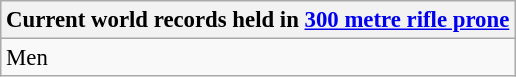<table class="wikitable" style="font-size: 95%">
<tr>
<th colspan=9>Current world records held in <a href='#'>300 metre rifle prone</a></th>
</tr>
<tr>
<td>Men<br></td>
</tr>
</table>
